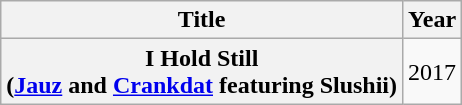<table class="wikitable plainrowheaders" style="text-align:center;">
<tr>
<th>Title</th>
<th>Year</th>
</tr>
<tr>
<th scope="row">I Hold Still<br><span>(<a href='#'>Jauz</a> and <a href='#'>Crankdat</a> featuring Slushii)</span></th>
<td>2017</td>
</tr>
</table>
